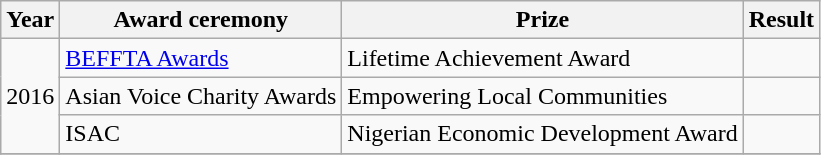<table class ="wikitable">
<tr>
<th>Year</th>
<th>Award ceremony</th>
<th>Prize</th>
<th>Result</th>
</tr>
<tr>
<td rowspan="3">2016</td>
<td><a href='#'>BEFFTA Awards</a></td>
<td>Lifetime Achievement Award</td>
<td></td>
</tr>
<tr>
<td>Asian Voice Charity Awards</td>
<td>Empowering Local Communities</td>
<td></td>
</tr>
<tr>
<td>ISAC</td>
<td>Nigerian Economic Development Award</td>
<td></td>
</tr>
<tr>
</tr>
</table>
